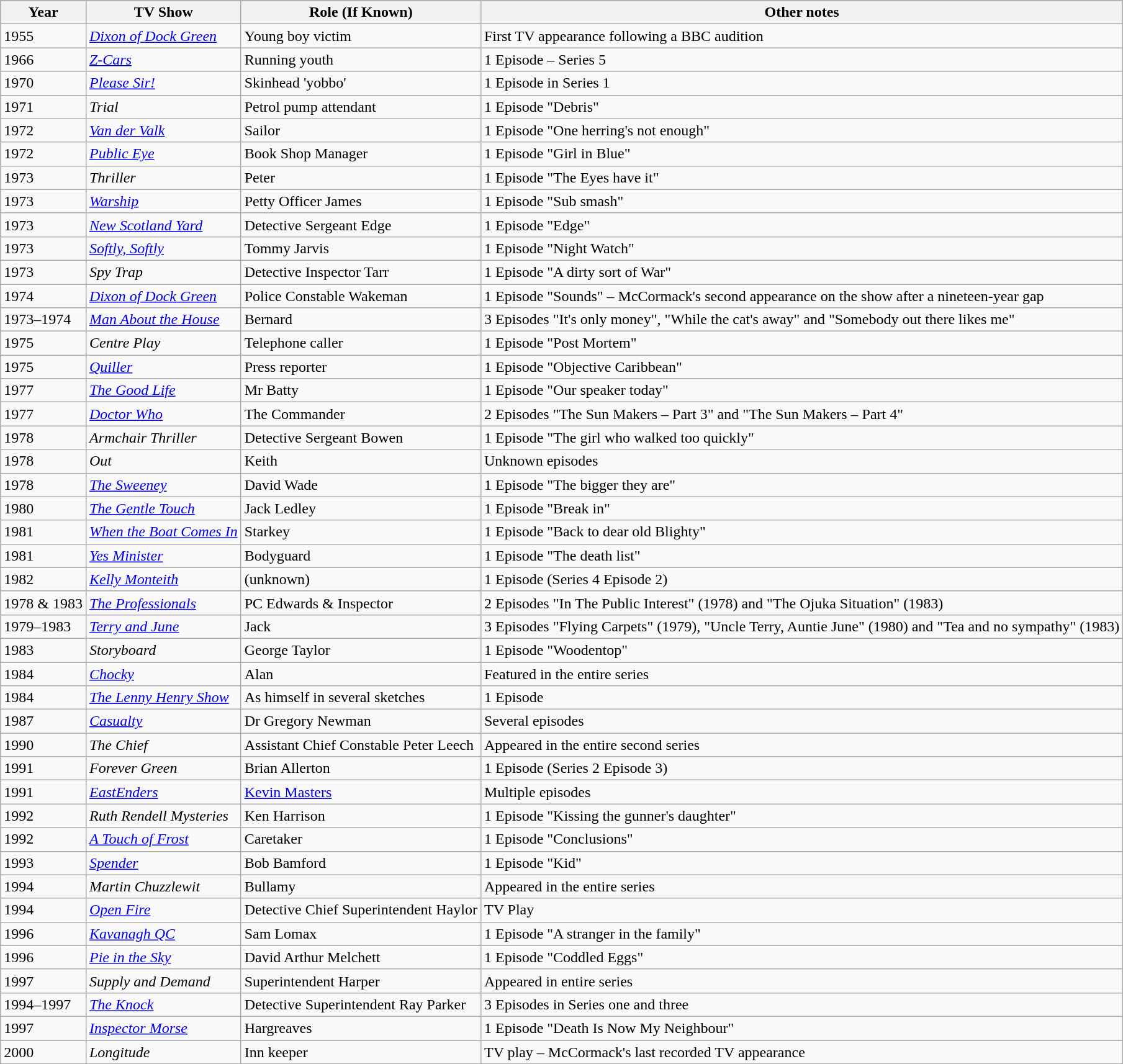<table class="wikitable">
<tr style="background:#b0c4de; text-align:center;">
<th>Year</th>
<th>TV Show</th>
<th>Role (If Known)</th>
<th>Other notes</th>
</tr>
<tr>
<td>1955</td>
<td><em><a href='#'>Dixon of Dock Green</a></em></td>
<td>Young boy victim</td>
<td>First TV appearance following a BBC audition</td>
</tr>
<tr>
<td>1966</td>
<td><em><a href='#'>Z-Cars</a></em></td>
<td>Running youth</td>
<td>1 Episode – Series 5</td>
</tr>
<tr>
<td>1970</td>
<td><em><a href='#'>Please Sir!</a></em></td>
<td>Skinhead 'yobbo'</td>
<td>1 Episode in Series 1</td>
</tr>
<tr>
<td>1971</td>
<td><em>Trial</em></td>
<td>Petrol pump attendant</td>
<td>1 Episode "Debris"</td>
</tr>
<tr>
<td>1972</td>
<td><em><a href='#'>Van der Valk</a></em></td>
<td>Sailor</td>
<td>1 Episode "One herring's not enough"</td>
</tr>
<tr>
<td>1972</td>
<td><em><a href='#'>Public Eye</a></em></td>
<td>Book Shop Manager</td>
<td>1 Episode "Girl in Blue"</td>
</tr>
<tr>
<td>1973</td>
<td><em>Thriller</em></td>
<td>Peter</td>
<td>1 Episode "The Eyes have it"</td>
</tr>
<tr>
<td>1973</td>
<td><em><a href='#'>Warship</a></em></td>
<td>Petty Officer James</td>
<td>1 Episode "Sub smash"</td>
</tr>
<tr>
<td>1973</td>
<td><em><a href='#'>New Scotland Yard</a></em></td>
<td>Detective Sergeant Edge</td>
<td>1 Episode "Edge"</td>
</tr>
<tr>
<td>1973</td>
<td><em><a href='#'>Softly, Softly</a></em></td>
<td>Tommy Jarvis</td>
<td>1 Episode "Night Watch"</td>
</tr>
<tr>
<td>1973</td>
<td><em>Spy Trap</em></td>
<td>Detective Inspector Tarr</td>
<td>1 Episode "A dirty sort of War"</td>
</tr>
<tr>
<td>1974</td>
<td><em><a href='#'>Dixon of Dock Green</a></em></td>
<td>Police Constable Wakeman</td>
<td>1 Episode "Sounds" – McCormack's second appearance on the show after a nineteen-year gap</td>
</tr>
<tr>
<td>1973–1974</td>
<td><em><a href='#'>Man About the House</a></em></td>
<td>Bernard</td>
<td>3 Episodes "It's only money", "While the cat's away" and "Somebody out there likes me"</td>
</tr>
<tr>
<td>1975</td>
<td><em>Centre Play</em></td>
<td>Telephone caller</td>
<td>1 Episode "Post Mortem"</td>
</tr>
<tr>
<td>1975</td>
<td><em><a href='#'>Quiller</a></em></td>
<td>Press reporter</td>
<td>1 Episode "Objective Caribbean"</td>
</tr>
<tr>
<td>1977</td>
<td><em><a href='#'>The Good Life</a></em></td>
<td>Mr Batty</td>
<td>1 Episode "Our speaker today"</td>
</tr>
<tr>
<td>1977</td>
<td><em><a href='#'>Doctor Who</a></em></td>
<td>The Commander</td>
<td>2 Episodes "The Sun Makers – Part 3" and "The Sun Makers – Part 4"</td>
</tr>
<tr>
<td>1978</td>
<td><em>Armchair Thriller</em></td>
<td>Detective Sergeant Bowen</td>
<td>1 Episode "The girl who walked too quickly"</td>
</tr>
<tr>
<td>1978</td>
<td><em>Out</em></td>
<td>Keith</td>
<td>Unknown episodes</td>
</tr>
<tr>
<td>1978</td>
<td><em><a href='#'>The Sweeney</a></em></td>
<td>David Wade</td>
<td>1 Episode "The bigger they are"</td>
</tr>
<tr>
<td>1980</td>
<td><em><a href='#'>The Gentle Touch</a></em></td>
<td>Jack Ledley</td>
<td>1 Episode "Break in"</td>
</tr>
<tr>
<td>1981</td>
<td><em><a href='#'>When the Boat Comes In</a></em></td>
<td>Starkey</td>
<td>1 Episode "Back to dear old Blighty"</td>
</tr>
<tr>
<td>1981</td>
<td><em><a href='#'>Yes Minister</a></em></td>
<td>Bodyguard</td>
<td>1 Episode "The death list"</td>
</tr>
<tr>
<td>1982</td>
<td><em><a href='#'>Kelly Monteith</a></em></td>
<td>(unknown)</td>
<td>1 Episode (Series 4 Episode 2)</td>
</tr>
<tr>
<td>1978 & 1983</td>
<td><em><a href='#'>The Professionals</a></em></td>
<td>PC Edwards & Inspector</td>
<td>2 Episodes "In The Public Interest" (1978) and "The Ojuka Situation" (1983)</td>
</tr>
<tr>
<td>1979–1983</td>
<td><em><a href='#'>Terry and June</a></em></td>
<td>Jack</td>
<td>3 Episodes "Flying Carpets" (1979), "Uncle Terry, Auntie June" (1980) and "Tea and no sympathy" (1983)</td>
</tr>
<tr>
<td>1983</td>
<td><em>Storyboard</em></td>
<td>George Taylor</td>
<td>1 Episode "Woodentop"</td>
</tr>
<tr>
<td>1984</td>
<td><em><a href='#'>Chocky</a></em></td>
<td>Alan</td>
<td>Featured in the entire series</td>
</tr>
<tr>
<td>1984</td>
<td><em><a href='#'>The Lenny Henry Show</a></em></td>
<td>As himself in several sketches</td>
<td>1 Episode</td>
</tr>
<tr>
<td>1987</td>
<td><em><a href='#'>Casualty</a></em></td>
<td>Dr Gregory Newman</td>
<td>Several episodes</td>
</tr>
<tr>
<td>1990</td>
<td><em>The Chief</em></td>
<td>Assistant Chief Constable Peter Leech</td>
<td>Appeared in the entire second series</td>
</tr>
<tr>
<td>1991</td>
<td><em>Forever Green</em></td>
<td>Brian Allerton</td>
<td>1 Episode (Series 2 Episode 3)</td>
</tr>
<tr>
<td>1991</td>
<td><em><a href='#'>EastEnders</a></em></td>
<td><a href='#'>Kevin Masters</a></td>
<td>Multiple episodes</td>
</tr>
<tr>
<td>1992</td>
<td><em>Ruth Rendell Mysteries</em></td>
<td>Ken Harrison</td>
<td>1 Episode "Kissing the gunner's daughter"</td>
</tr>
<tr>
<td>1992</td>
<td><em><a href='#'>A Touch of Frost</a></em></td>
<td>Caretaker</td>
<td>1 Episode "Conclusions"</td>
</tr>
<tr>
<td>1993</td>
<td><em><a href='#'>Spender</a></em></td>
<td>Bob Bamford</td>
<td>1 Episode "Kid"</td>
</tr>
<tr>
<td>1994</td>
<td><em>Martin Chuzzlewit</em></td>
<td>Bullamy</td>
<td>Appeared in the entire series</td>
</tr>
<tr>
<td>1994</td>
<td><em><a href='#'>Open Fire</a></em></td>
<td>Detective Chief Superintendent Haylor</td>
<td>TV Play</td>
</tr>
<tr>
<td>1996</td>
<td><em><a href='#'>Kavanagh QC</a></em></td>
<td>Sam Lomax</td>
<td>1 Episode "A stranger in the family"</td>
</tr>
<tr>
<td>1996</td>
<td><em><a href='#'>Pie in the Sky</a></em></td>
<td>David Arthur Melchett</td>
<td>1 Episode "Coddled Eggs"</td>
</tr>
<tr>
<td>1997</td>
<td><em>Supply and Demand</em></td>
<td>Superintendent Harper</td>
<td>Appeared in entire series</td>
</tr>
<tr>
<td>1994–1997</td>
<td><em><a href='#'>The Knock</a></em></td>
<td>Detective Superintendent Ray Parker</td>
<td>3 Episodes in Series one and three</td>
</tr>
<tr>
<td>1997</td>
<td><em><a href='#'>Inspector Morse</a></em></td>
<td>Hargreaves</td>
<td>1 Episode "Death Is Now My Neighbour"</td>
</tr>
<tr>
<td>2000</td>
<td><em>Longitude</em></td>
<td>Inn keeper</td>
<td>TV play – McCormack's last recorded TV appearance</td>
</tr>
</table>
